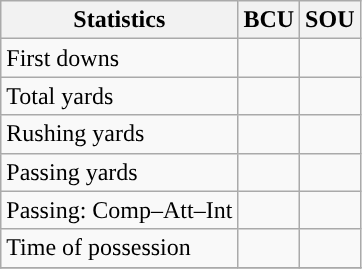<table class="wikitable" style="float: left;">
<tr>
<th>Statistics</th>
<th>BCU</th>
<th>SOU</th>
</tr>
<tr>
<td>First downs</td>
<td></td>
<td></td>
</tr>
<tr>
<td>Total yards</td>
<td></td>
<td></td>
</tr>
<tr>
<td>Rushing yards</td>
<td></td>
<td></td>
</tr>
<tr>
<td>Passing yards</td>
<td></td>
<td></td>
</tr>
<tr>
<td>Passing: Comp–Att–Int</td>
<td></td>
<td></td>
</tr>
<tr>
<td>Time of possession</td>
<td></td>
<td></td>
</tr>
<tr>
</tr>
</table>
